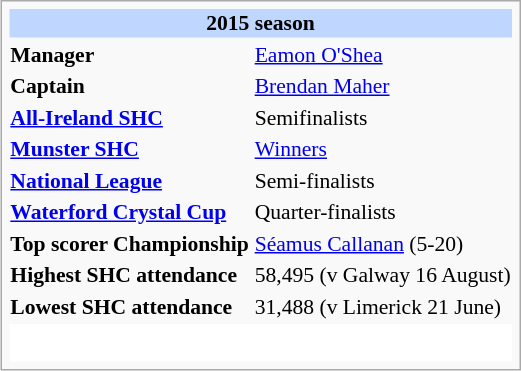<table class="infobox vevent" style="font-size: 90%;">
<tr>
<th style="background: #BFD7FF; text-align: center" colspan="3">2015 season</th>
</tr>
<tr>
<td><strong>Manager</strong></td>
<td colspan="2"><a href='#'>Eamon O'Shea</a></td>
</tr>
<tr>
<td><strong>Captain</strong></td>
<td colspan="2"><a href='#'>Brendan Maher</a></td>
</tr>
<tr>
<td><strong><a href='#'>All-Ireland SHC</a></strong></td>
<td colspan="2">Semifinalists</td>
</tr>
<tr>
<td><strong><a href='#'>Munster SHC</a></strong></td>
<td colspan="2"><a href='#'>Winners</a></td>
</tr>
<tr>
<td><strong><a href='#'>National League</a></strong></td>
<td colspan="2">Semi-finalists</td>
</tr>
<tr>
<td><strong><a href='#'>Waterford Crystal Cup</a></strong></td>
<td colspan="2">Quarter-finalists</td>
</tr>
<tr>
<td><strong>Top scorer Championship</strong></td>
<td colspan="2"><a href='#'>Séamus Callanan</a> (5-20)</td>
</tr>
<tr>
<td><strong>Highest SHC attendance</strong></td>
<td colspan="2">58,495 (v Galway 16 August)</td>
</tr>
<tr>
<td><strong>Lowest SHC attendance</strong></td>
<td colspan="2">31,488 (v Limerick 21 June)</td>
</tr>
<tr>
<td class="toccolours" style="background: #FFFFFF;" colspan="3"><br><table style="width:100%; text-align:center;">
<tr>
<td></td>
</tr>
</table>
</td>
</tr>
</table>
